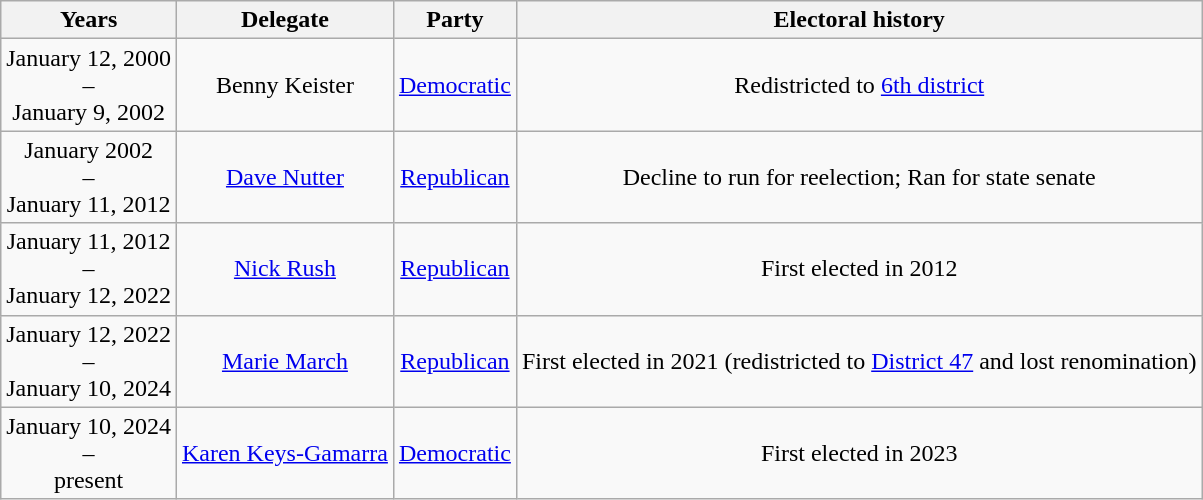<table class=wikitable style="text-align:center">
<tr valign=bottom>
<th>Years</th>
<th>Delegate</th>
<th>Party</th>
<th>Electoral history</th>
</tr>
<tr>
<td nowrap><span>January 12, 2000</span><br>–<br><span>January 9, 2002</span></td>
<td>Benny Keister</td>
<td><a href='#'>Democratic</a></td>
<td>Redistricted to <a href='#'>6th district</a></td>
</tr>
<tr>
<td nowrap><span>January 2002</span><br>–<br><span>January 11, 2012</span></td>
<td><a href='#'>Dave Nutter</a></td>
<td><a href='#'>Republican</a></td>
<td>Decline to run for reelection; Ran for state senate</td>
</tr>
<tr>
<td nowrap><span>January 11, 2012</span><br>–<br><span>January 12, 2022</span></td>
<td><a href='#'>Nick Rush</a></td>
<td><a href='#'>Republican</a></td>
<td>First elected in 2012</td>
</tr>
<tr>
<td nowrap><span>January 12, 2022</span><br>–<br><span>January 10, 2024</span></td>
<td><a href='#'>Marie March</a></td>
<td><a href='#'>Republican</a></td>
<td>First elected in 2021 (redistricted to <a href='#'>District 47</a> and lost renomination)</td>
</tr>
<tr>
<td><span>January 10, 2024</span><br>–<br><span>present</span></td>
<td><a href='#'>Karen Keys-Gamarra</a></td>
<td><a href='#'>Democratic</a></td>
<td>First elected in 2023</td>
</tr>
</table>
